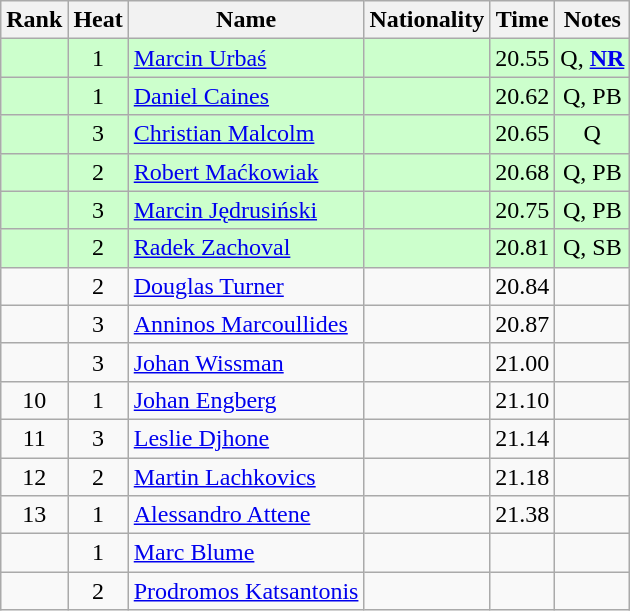<table class="wikitable sortable" style="text-align:center">
<tr>
<th>Rank</th>
<th>Heat</th>
<th>Name</th>
<th>Nationality</th>
<th>Time</th>
<th>Notes</th>
</tr>
<tr bgcolor=ccffcc>
<td></td>
<td>1</td>
<td align="left"><a href='#'>Marcin Urbaś</a></td>
<td align=left></td>
<td>20.55</td>
<td>Q, <strong><a href='#'>NR</a></strong></td>
</tr>
<tr bgcolor=ccffcc>
<td></td>
<td>1</td>
<td align="left"><a href='#'>Daniel Caines</a></td>
<td align=left></td>
<td>20.62</td>
<td>Q, PB</td>
</tr>
<tr bgcolor=ccffcc>
<td></td>
<td>3</td>
<td align="left"><a href='#'>Christian Malcolm</a></td>
<td align=left></td>
<td>20.65</td>
<td>Q</td>
</tr>
<tr bgcolor=ccffcc>
<td></td>
<td>2</td>
<td align="left"><a href='#'>Robert Maćkowiak</a></td>
<td align=left></td>
<td>20.68</td>
<td>Q, PB</td>
</tr>
<tr bgcolor=ccffcc>
<td></td>
<td>3</td>
<td align="left"><a href='#'>Marcin Jędrusiński</a></td>
<td align=left></td>
<td>20.75</td>
<td>Q, PB</td>
</tr>
<tr bgcolor=ccffcc>
<td></td>
<td>2</td>
<td align="left"><a href='#'>Radek Zachoval</a></td>
<td align=left></td>
<td>20.81</td>
<td>Q, SB</td>
</tr>
<tr>
<td></td>
<td>2</td>
<td align="left"><a href='#'>Douglas Turner</a></td>
<td align=left></td>
<td>20.84</td>
<td></td>
</tr>
<tr>
<td></td>
<td>3</td>
<td align="left"><a href='#'>Anninos Marcoullides</a></td>
<td align=left></td>
<td>20.87</td>
<td></td>
</tr>
<tr>
<td></td>
<td>3</td>
<td align="left"><a href='#'>Johan Wissman</a></td>
<td align=left></td>
<td>21.00</td>
<td></td>
</tr>
<tr>
<td>10</td>
<td>1</td>
<td align="left"><a href='#'>Johan Engberg</a></td>
<td align=left></td>
<td>21.10</td>
<td></td>
</tr>
<tr>
<td>11</td>
<td>3</td>
<td align="left"><a href='#'>Leslie Djhone</a></td>
<td align=left></td>
<td>21.14</td>
<td></td>
</tr>
<tr>
<td>12</td>
<td>2</td>
<td align="left"><a href='#'>Martin Lachkovics</a></td>
<td align=left></td>
<td>21.18</td>
<td></td>
</tr>
<tr>
<td>13</td>
<td>1</td>
<td align="left"><a href='#'>Alessandro Attene</a></td>
<td align=left></td>
<td>21.38</td>
<td></td>
</tr>
<tr>
<td></td>
<td>1</td>
<td align="left"><a href='#'>Marc Blume</a></td>
<td align=left></td>
<td></td>
<td></td>
</tr>
<tr>
<td></td>
<td>2</td>
<td align="left"><a href='#'>Prodromos Katsantonis</a></td>
<td align=left></td>
<td></td>
<td></td>
</tr>
</table>
